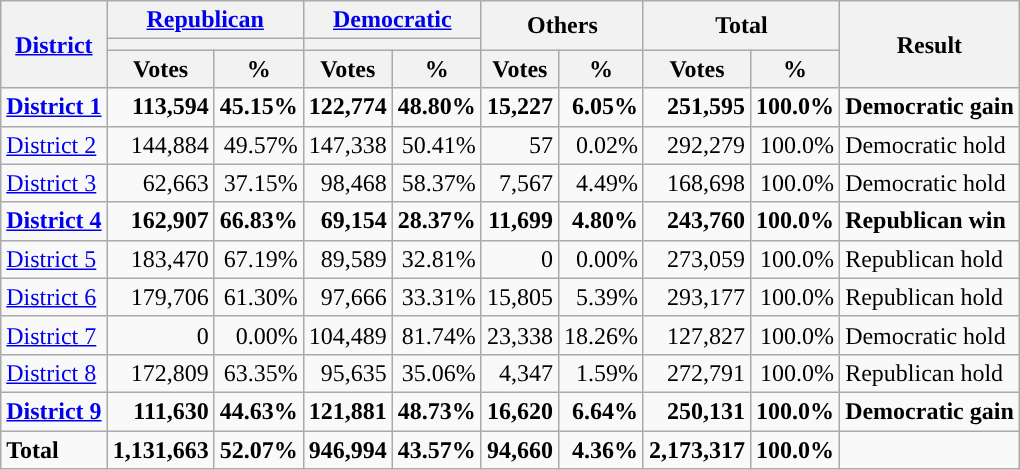<table class="wikitable plainrowheaders sortable" style="font-size:100%; text-align:right;">
<tr>
<th scope=col rowspan=3><a href='#'>District</a></th>
<th scope=col colspan=2><a href='#'>Republican</a></th>
<th scope=col colspan=2><a href='#'>Democratic</a></th>
<th scope=col colspan=2 rowspan=2>Others</th>
<th scope=col colspan=2 rowspan=2>Total</th>
<th scope=col rowspan=3>Result</th>
</tr>
<tr>
<th scope=col colspan=2 style="background:"></th>
<th scope=col colspan=2 style="background:"></th>
</tr>
<tr>
<th scope=col data-sort-type="number">Votes</th>
<th scope=col data-sort-type="number">%</th>
<th scope=col data-sort-type="number">Votes</th>
<th scope=col data-sort-type="number">%</th>
<th scope=col data-sort-type="number">Votes</th>
<th scope=col data-sort-type="number">%</th>
<th scope=col data-sort-type="number">Votes</th>
<th scope=col data-sort-type="number">%</th>
</tr>
<tr>
<td align=left><strong><a href='#'>District 1</a></strong></td>
<td><strong>113,594</strong></td>
<td><strong>45.15%</strong></td>
<td><strong>122,774</strong></td>
<td><strong>48.80%</strong></td>
<td><strong>15,227</strong></td>
<td><strong>6.05%</strong></td>
<td><strong>251,595</strong></td>
<td><strong>100.0%</strong></td>
<td align=left><strong>Democratic gain</strong></td>
</tr>
<tr>
<td align=left><a href='#'>District 2</a></td>
<td>144,884</td>
<td>49.57%</td>
<td>147,338</td>
<td>50.41%</td>
<td>57</td>
<td>0.02%</td>
<td>292,279</td>
<td>100.0%</td>
<td align=left>Democratic hold</td>
</tr>
<tr>
<td align=left><a href='#'>District 3</a></td>
<td>62,663</td>
<td>37.15%</td>
<td>98,468</td>
<td>58.37%</td>
<td>7,567</td>
<td>4.49%</td>
<td>168,698</td>
<td>100.0%</td>
<td align=left>Democratic hold</td>
</tr>
<tr>
<td align=left><strong><a href='#'>District 4</a></strong></td>
<td><strong>162,907</strong></td>
<td><strong>66.83%</strong></td>
<td><strong>69,154</strong></td>
<td><strong>28.37%</strong></td>
<td><strong>11,699</strong></td>
<td><strong>4.80%</strong></td>
<td><strong>243,760</strong></td>
<td><strong>100.0%</strong></td>
<td align=left><strong>Republican win</strong></td>
</tr>
<tr>
<td align=left><a href='#'>District 5</a></td>
<td>183,470</td>
<td>67.19%</td>
<td>89,589</td>
<td>32.81%</td>
<td>0</td>
<td>0.00%</td>
<td>273,059</td>
<td>100.0%</td>
<td align=left>Republican hold</td>
</tr>
<tr>
<td align=left><a href='#'>District 6</a></td>
<td>179,706</td>
<td>61.30%</td>
<td>97,666</td>
<td>33.31%</td>
<td>15,805</td>
<td>5.39%</td>
<td>293,177</td>
<td>100.0%</td>
<td align=left>Republican hold</td>
</tr>
<tr>
<td align=left><a href='#'>District 7</a></td>
<td>0</td>
<td>0.00%</td>
<td>104,489</td>
<td>81.74%</td>
<td>23,338</td>
<td>18.26%</td>
<td>127,827</td>
<td>100.0%</td>
<td align=left>Democratic hold</td>
</tr>
<tr>
<td align=left><a href='#'>District 8</a></td>
<td>172,809</td>
<td>63.35%</td>
<td>95,635</td>
<td>35.06%</td>
<td>4,347</td>
<td>1.59%</td>
<td>272,791</td>
<td>100.0%</td>
<td align=left>Republican hold</td>
</tr>
<tr>
<td align=left><strong><a href='#'>District 9</a></strong></td>
<td><strong>111,630</strong></td>
<td><strong>44.63%</strong></td>
<td><strong>121,881</strong></td>
<td><strong>48.73%</strong></td>
<td><strong>16,620</strong></td>
<td><strong>6.64%</strong></td>
<td><strong>250,131</strong></td>
<td><strong>100.0%</strong></td>
<td align=left><strong>Democratic gain</strong></td>
</tr>
<tr class="sortbottom" style="font-weight:bold">
<td align=left>Total</td>
<td>1,131,663</td>
<td>52.07%</td>
<td>946,994</td>
<td>43.57%</td>
<td>94,660</td>
<td>4.36%</td>
<td>2,173,317</td>
<td>100.0%</td>
<td></td>
</tr>
</table>
